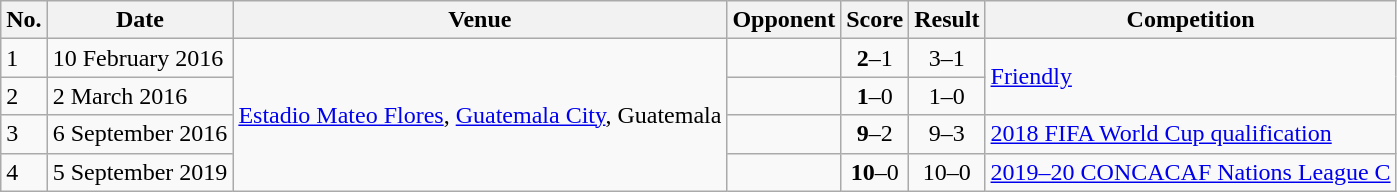<table class="wikitable plainrowheaders">
<tr>
<th>No.</th>
<th>Date</th>
<th>Venue</th>
<th>Opponent</th>
<th>Score</th>
<th>Result</th>
<th>Competition</th>
</tr>
<tr>
<td>1</td>
<td>10 February 2016</td>
<td rowspan="4"><a href='#'>Estadio Mateo Flores</a>, <a href='#'>Guatemala City</a>, Guatemala</td>
<td></td>
<td align=center><strong>2</strong>–1</td>
<td align=center>3–1</td>
<td rowspan="2"><a href='#'>Friendly</a></td>
</tr>
<tr>
<td>2</td>
<td>2 March 2016</td>
<td></td>
<td align=center><strong>1</strong>–0</td>
<td align=center>1–0</td>
</tr>
<tr>
<td>3</td>
<td>6 September 2016</td>
<td></td>
<td align=center><strong>9</strong>–2</td>
<td align=center>9–3</td>
<td><a href='#'>2018 FIFA World Cup qualification</a></td>
</tr>
<tr>
<td>4</td>
<td>5 September 2019</td>
<td></td>
<td align=center><strong>10</strong>–0</td>
<td align=center>10–0</td>
<td><a href='#'>2019–20 CONCACAF Nations League C</a></td>
</tr>
</table>
